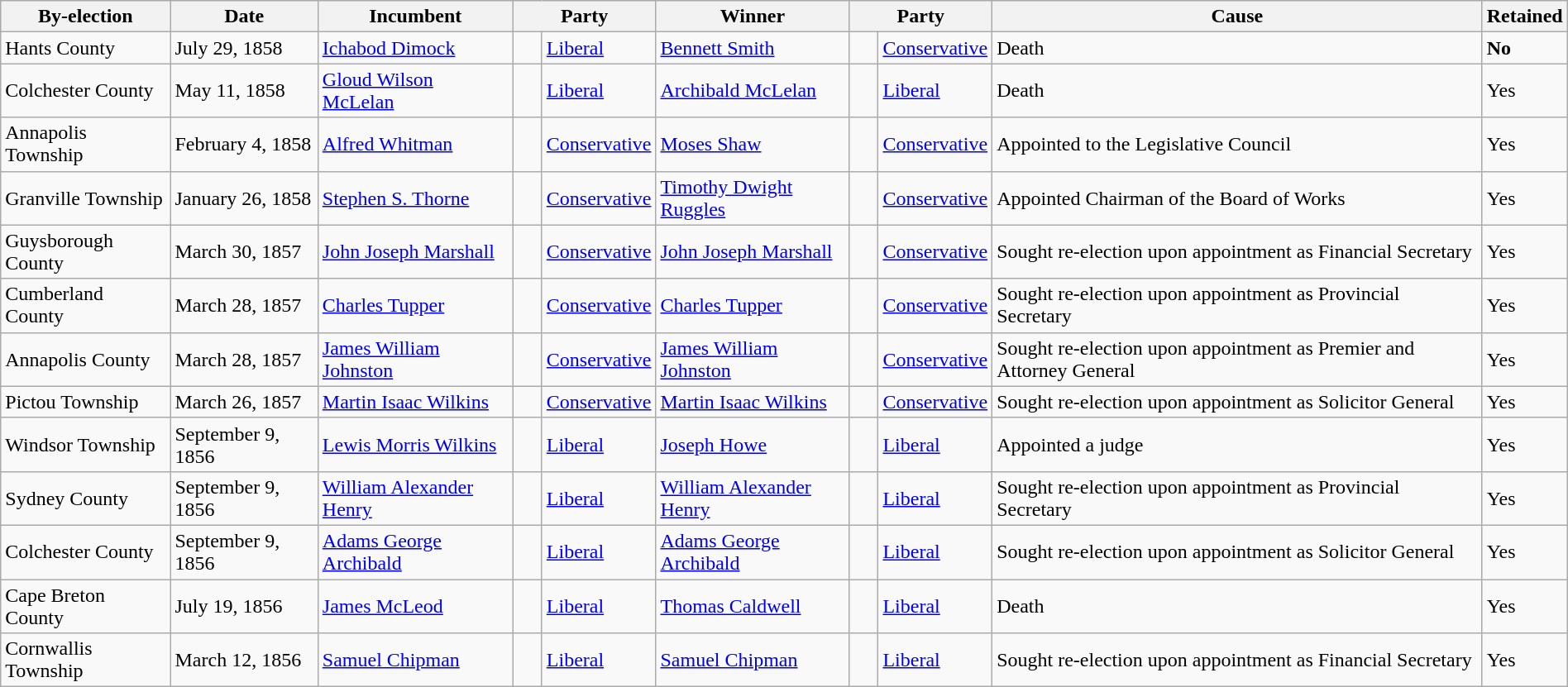<table class=wikitable style="width:100%">
<tr>
<th>By-election</th>
<th>Date</th>
<th>Incumbent</th>
<th colspan=2>Party</th>
<th>Winner</th>
<th colspan=2>Party</th>
<th>Cause</th>
<th>Retained</th>
</tr>
<tr>
<td>Hants County</td>
<td>July 29, 1858</td>
<td><a href='#'>Ichabod Dimock</a></td>
<td>    </td>
<td><a href='#'>Liberal</a></td>
<td><a href='#'>Bennett Smith</a></td>
<td>    </td>
<td><a href='#'>Conservative</a></td>
<td>Death</td>
<td><strong>No</strong></td>
</tr>
<tr>
<td>Colchester County</td>
<td>May 11, 1858</td>
<td><a href='#'>Gloud Wilson McLelan</a></td>
<td>    </td>
<td><a href='#'>Liberal</a></td>
<td><a href='#'>Archibald McLelan</a></td>
<td>    </td>
<td><a href='#'>Liberal</a></td>
<td>Death</td>
<td>Yes</td>
</tr>
<tr>
<td>Annapolis Township</td>
<td>February 4, 1858</td>
<td><a href='#'>Alfred Whitman</a></td>
<td>    </td>
<td><a href='#'>Conservative</a></td>
<td><a href='#'>Moses Shaw</a></td>
<td>    </td>
<td><a href='#'>Conservative</a></td>
<td>Appointed to the Legislative Council</td>
<td>Yes</td>
</tr>
<tr>
<td>Granville Township</td>
<td>January 26, 1858</td>
<td><a href='#'>Stephen S. Thorne</a></td>
<td>    </td>
<td><a href='#'>Conservative</a></td>
<td><a href='#'>Timothy Dwight Ruggles</a></td>
<td>    </td>
<td><a href='#'>Conservative</a></td>
<td>Appointed Chairman of the Board of Works</td>
<td>Yes</td>
</tr>
<tr>
<td>Guysborough County</td>
<td>March 30, 1857</td>
<td><a href='#'>John Joseph Marshall</a></td>
<td>    </td>
<td><a href='#'>Conservative</a></td>
<td><a href='#'>John Joseph Marshall</a></td>
<td>    </td>
<td><a href='#'>Conservative</a></td>
<td>Sought re-election upon appointment as Financial Secretary</td>
<td>Yes</td>
</tr>
<tr>
<td>Cumberland County</td>
<td>March 28, 1857</td>
<td><a href='#'>Charles Tupper</a></td>
<td>    </td>
<td><a href='#'>Conservative</a></td>
<td><a href='#'>Charles Tupper</a></td>
<td>    </td>
<td><a href='#'>Conservative</a></td>
<td>Sought re-election upon appointment as Provincial Secretary</td>
<td>Yes</td>
</tr>
<tr>
<td>Annapolis County</td>
<td>March 28, 1857</td>
<td><a href='#'>James William Johnston</a></td>
<td>    </td>
<td><a href='#'>Conservative</a></td>
<td><a href='#'>James William Johnston</a></td>
<td>    </td>
<td><a href='#'>Conservative</a></td>
<td>Sought re-election upon appointment as Premier and Attorney General</td>
<td>Yes</td>
</tr>
<tr>
<td>Pictou Township</td>
<td>March 26, 1857</td>
<td><a href='#'>Martin Isaac Wilkins</a></td>
<td>    </td>
<td><a href='#'>Conservative</a></td>
<td><a href='#'>Martin Isaac Wilkins</a></td>
<td>    </td>
<td><a href='#'>Conservative</a></td>
<td>Sought re-election upon appointment as Solicitor General</td>
<td>Yes</td>
</tr>
<tr>
<td>Windsor Township</td>
<td>September 9, 1856</td>
<td><a href='#'>Lewis Morris Wilkins</a></td>
<td>    </td>
<td><a href='#'>Liberal</a></td>
<td><a href='#'>Joseph Howe</a></td>
<td>    </td>
<td><a href='#'>Liberal</a></td>
<td>Appointed a judge</td>
<td>Yes</td>
</tr>
<tr>
<td>Sydney County</td>
<td>September 9, 1856</td>
<td><a href='#'>William Alexander Henry</a></td>
<td>    </td>
<td><a href='#'>Liberal</a></td>
<td><a href='#'>William Alexander Henry</a></td>
<td>    </td>
<td><a href='#'>Liberal</a></td>
<td>Sought re-election upon appointment as Provincial Secretary</td>
<td>Yes</td>
</tr>
<tr>
<td>Colchester County</td>
<td>September 9, 1856</td>
<td><a href='#'>Adams George Archibald</a></td>
<td>    </td>
<td><a href='#'>Liberal</a></td>
<td><a href='#'>Adams George Archibald</a></td>
<td>    </td>
<td><a href='#'>Liberal</a></td>
<td>Sought re-election upon appointment as Solicitor General</td>
<td>Yes</td>
</tr>
<tr>
<td>Cape Breton County</td>
<td>July 19, 1856</td>
<td><a href='#'>James McLeod</a></td>
<td>    </td>
<td><a href='#'>Liberal</a></td>
<td><a href='#'>Thomas Caldwell</a></td>
<td>    </td>
<td><a href='#'>Liberal</a></td>
<td>Death</td>
<td>Yes</td>
</tr>
<tr>
<td>Cornwallis Township</td>
<td>March 12, 1856</td>
<td><a href='#'>Samuel Chipman</a></td>
<td>    </td>
<td><a href='#'>Liberal</a></td>
<td><a href='#'>Samuel Chipman</a></td>
<td>    </td>
<td><a href='#'>Liberal</a></td>
<td>Sought re-election upon appointment as Financial Secretary</td>
<td>Yes</td>
</tr>
</table>
